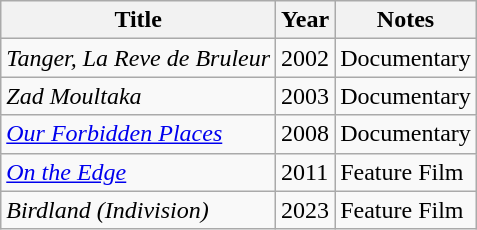<table class="wikitable">
<tr>
<th>Title</th>
<th>Year</th>
<th>Notes</th>
</tr>
<tr>
<td><em>Tanger, La Reve de Bruleur</em></td>
<td>2002</td>
<td>Documentary</td>
</tr>
<tr>
<td><em>Zad Moultaka</em></td>
<td>2003</td>
<td>Documentary</td>
</tr>
<tr>
<td><em><a href='#'>Our Forbidden Places</a></em></td>
<td>2008</td>
<td>Documentary</td>
</tr>
<tr>
<td><em><a href='#'>On the Edge</a></em></td>
<td>2011</td>
<td>Feature Film</td>
</tr>
<tr>
<td><em>Birdland (Indivision)</em></td>
<td>2023</td>
<td>Feature Film</td>
</tr>
</table>
